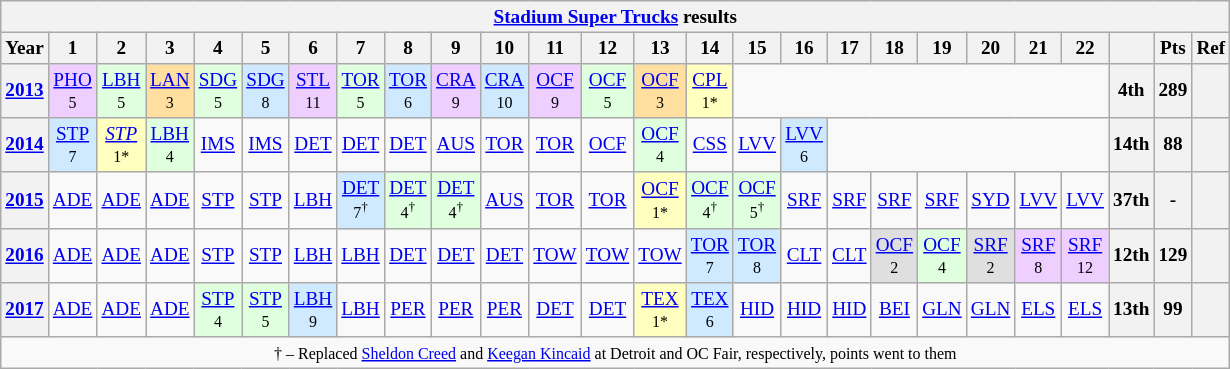<table class="wikitable" style="text-align:center; font-size:80%">
<tr>
<th colspan=45><a href='#'>Stadium Super Trucks</a> results</th>
</tr>
<tr>
<th>Year</th>
<th>1</th>
<th>2</th>
<th>3</th>
<th>4</th>
<th>5</th>
<th>6</th>
<th>7</th>
<th>8</th>
<th>9</th>
<th>10</th>
<th>11</th>
<th>12</th>
<th>13</th>
<th>14</th>
<th>15</th>
<th>16</th>
<th>17</th>
<th>18</th>
<th>19</th>
<th>20</th>
<th>21</th>
<th>22</th>
<th></th>
<th>Pts</th>
<th>Ref</th>
</tr>
<tr>
<th><a href='#'>2013</a></th>
<td style="background:#EFCFFF;"><a href='#'>PHO</a><br><small>5</small></td>
<td style="background:#DFFFDF;"><a href='#'>LBH</a><br><small>5</small></td>
<td style="background:#FFDF9F;"><a href='#'>LAN</a><br><small>3</small></td>
<td style="background:#DFFFDF;"><a href='#'>SDG</a><br><small>5</small></td>
<td style="background:#CFEAFF;"><a href='#'>SDG</a><br><small>8</small></td>
<td style="background:#EFCFFF;"><a href='#'>STL</a><br><small>11</small></td>
<td style="background:#DFFFDF;"><a href='#'>TOR</a><br><small>5</small></td>
<td style="background:#CFEAFF;"><a href='#'>TOR</a><br><small>6</small></td>
<td style="background:#EFCFFF;"><a href='#'>CRA</a><br><small>9</small></td>
<td style="background:#CFEAFF;"><a href='#'>CRA</a><br><small>10</small></td>
<td style="background:#EFCFFF;"><a href='#'>OCF</a><br><small>9</small></td>
<td style="background:#DFFFDF;"><a href='#'>OCF</a><br><small>5</small></td>
<td style="background:#FFDF9F;"><a href='#'>OCF</a><br><small>3</small></td>
<td style="background:#FFFFBF;"><a href='#'>CPL</a><br><small>1*</small></td>
<td colspan=8></td>
<th>4th</th>
<th>289</th>
<th></th>
</tr>
<tr>
<th><a href='#'>2014</a></th>
<td style="background:#CFEAFF;"><a href='#'>STP</a><br><small>7</small></td>
<td style="background:#FFFFBF;"><em><a href='#'>STP</a></em><br><small>1*</small></td>
<td style="background:#DFFFDF;"><a href='#'>LBH</a><br><small>4</small></td>
<td><a href='#'>IMS</a></td>
<td><a href='#'>IMS</a></td>
<td><a href='#'>DET</a></td>
<td><a href='#'>DET</a></td>
<td><a href='#'>DET</a></td>
<td><a href='#'>AUS</a></td>
<td><a href='#'>TOR</a></td>
<td><a href='#'>TOR</a></td>
<td><a href='#'>OCF</a></td>
<td style="background:#DFFFDF;"><a href='#'>OCF</a><br><small>4</small></td>
<td><a href='#'>CSS</a></td>
<td><a href='#'>LVV</a></td>
<td style="background:#CFEAFF;"><a href='#'>LVV</a><br><small>6</small></td>
<td colspan=6></td>
<th>14th</th>
<th>88</th>
<th></th>
</tr>
<tr>
<th><a href='#'>2015</a></th>
<td><a href='#'>ADE</a></td>
<td><a href='#'>ADE</a></td>
<td><a href='#'>ADE</a></td>
<td><a href='#'>STP</a></td>
<td><a href='#'>STP</a></td>
<td><a href='#'>LBH</a></td>
<td style="background:#CFEAFF;"><a href='#'>DET</a><br><small>7<sup>†</sup></small></td>
<td style="background:#DFFFDF;"><a href='#'>DET</a><br><small>4<sup>†</sup></small></td>
<td style="background:#DFFFDF;"><a href='#'>DET</a><br><small>4<sup>†</sup></small></td>
<td><a href='#'>AUS</a></td>
<td><a href='#'>TOR</a></td>
<td><a href='#'>TOR</a></td>
<td style="background:#FFFFBF;"><a href='#'>OCF</a><br><small>1*</small></td>
<td style="background:#DFFFDF;"><a href='#'>OCF</a><br><small>4<sup>†</sup></small></td>
<td style="background:#DFFFDF;"><a href='#'>OCF</a><br><small>5<sup>†</sup></small></td>
<td><a href='#'>SRF</a></td>
<td><a href='#'>SRF</a></td>
<td><a href='#'>SRF</a></td>
<td><a href='#'>SRF</a></td>
<td><a href='#'>SYD</a></td>
<td><a href='#'>LVV</a></td>
<td><a href='#'>LVV</a></td>
<th>37th</th>
<th>-</th>
<th></th>
</tr>
<tr>
<th><a href='#'>2016</a></th>
<td><a href='#'>ADE</a></td>
<td><a href='#'>ADE</a></td>
<td><a href='#'>ADE</a></td>
<td><a href='#'>STP</a></td>
<td><a href='#'>STP</a></td>
<td><a href='#'>LBH</a></td>
<td><a href='#'>LBH</a></td>
<td><a href='#'>DET</a></td>
<td><a href='#'>DET</a></td>
<td><a href='#'>DET</a></td>
<td><a href='#'>TOW</a></td>
<td><a href='#'>TOW</a></td>
<td><a href='#'>TOW</a></td>
<td style="background:#CFEAFF;"><a href='#'>TOR</a><br><small>7</small></td>
<td style="background:#CFEAFF;"><a href='#'>TOR</a><br><small>8</small></td>
<td><a href='#'>CLT</a></td>
<td><a href='#'>CLT</a></td>
<td style="background:#DFDFDF;"><a href='#'>OCF</a><br><small>2</small></td>
<td style="background:#DFFFDF;"><a href='#'>OCF</a><br><small>4</small></td>
<td style="background:#DFDFDF;"><a href='#'>SRF</a><br><small>2</small></td>
<td style="background:#EFCFFF;"><a href='#'>SRF</a><br><small>8</small></td>
<td style="background:#EFCFFF;"><a href='#'>SRF</a><br><small>12</small></td>
<th>12th</th>
<th>129</th>
<th></th>
</tr>
<tr>
<th><a href='#'>2017</a></th>
<td><a href='#'>ADE</a></td>
<td><a href='#'>ADE</a></td>
<td><a href='#'>ADE</a></td>
<td style="background:#DFFFDF;"><a href='#'>STP</a><br><small>4</small></td>
<td style="background:#DFFFDF;"><a href='#'>STP</a><br><small>5</small></td>
<td style="background:#CFEAFF;"><a href='#'>LBH</a><br><small>9</small></td>
<td><a href='#'>LBH</a></td>
<td><a href='#'>PER</a></td>
<td><a href='#'>PER</a></td>
<td><a href='#'>PER</a></td>
<td><a href='#'>DET</a></td>
<td><a href='#'>DET</a></td>
<td style="background:#FFFFBF;"><a href='#'>TEX</a><br><small>1*</small></td>
<td style="background:#CFEAFF;"><a href='#'>TEX</a><br><small>6</small></td>
<td><a href='#'>HID</a></td>
<td><a href='#'>HID</a></td>
<td><a href='#'>HID</a></td>
<td><a href='#'>BEI</a></td>
<td><a href='#'>GLN</a></td>
<td><a href='#'>GLN</a></td>
<td><a href='#'>ELS</a></td>
<td><a href='#'>ELS</a></td>
<th>13th</th>
<th>99</th>
<th></th>
</tr>
<tr>
<td colspan=45><small>† – Replaced <a href='#'>Sheldon Creed</a> and <a href='#'>Keegan Kincaid</a> at Detroit and OC Fair, respectively, points went to them</small></td>
</tr>
</table>
